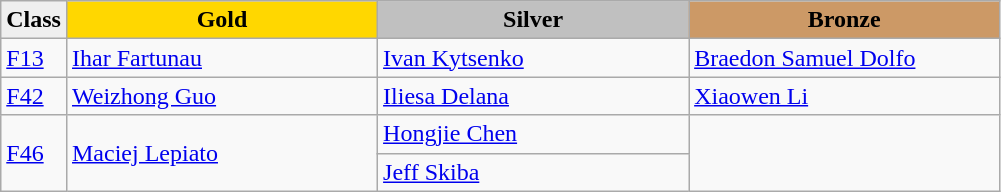<table class="wikitable" style="text-align:left">
<tr align="center">
<td bgcolor=efefef><strong>Class</strong></td>
<td width=200 bgcolor=gold><strong>Gold</strong></td>
<td width=200 bgcolor=silver><strong>Silver</strong></td>
<td width=200 bgcolor=CC9966><strong>Bronze</strong></td>
</tr>
<tr>
<td><a href='#'>F13</a></td>
<td><a href='#'>Ihar Fartunau</a><br><em></em></td>
<td><a href='#'>Ivan Kytsenko</a><br><em></em></td>
<td><a href='#'>Braedon Samuel Dolfo</a><br><em></em></td>
</tr>
<tr>
<td><a href='#'>F42</a></td>
<td><a href='#'>Weizhong Guo</a><br><em></em></td>
<td><a href='#'>Iliesa Delana</a><br><em></em></td>
<td><a href='#'>Xiaowen Li</a><br><em></em></td>
</tr>
<tr>
<td rowspan="2"><a href='#'>F46</a></td>
<td rowspan="2"><a href='#'>Maciej Lepiato</a><br><em></em></td>
<td><a href='#'>Hongjie Chen</a><br><em></em></td>
<td rowspan="2"></td>
</tr>
<tr>
<td><a href='#'>Jeff Skiba</a><br><em></em></td>
</tr>
</table>
